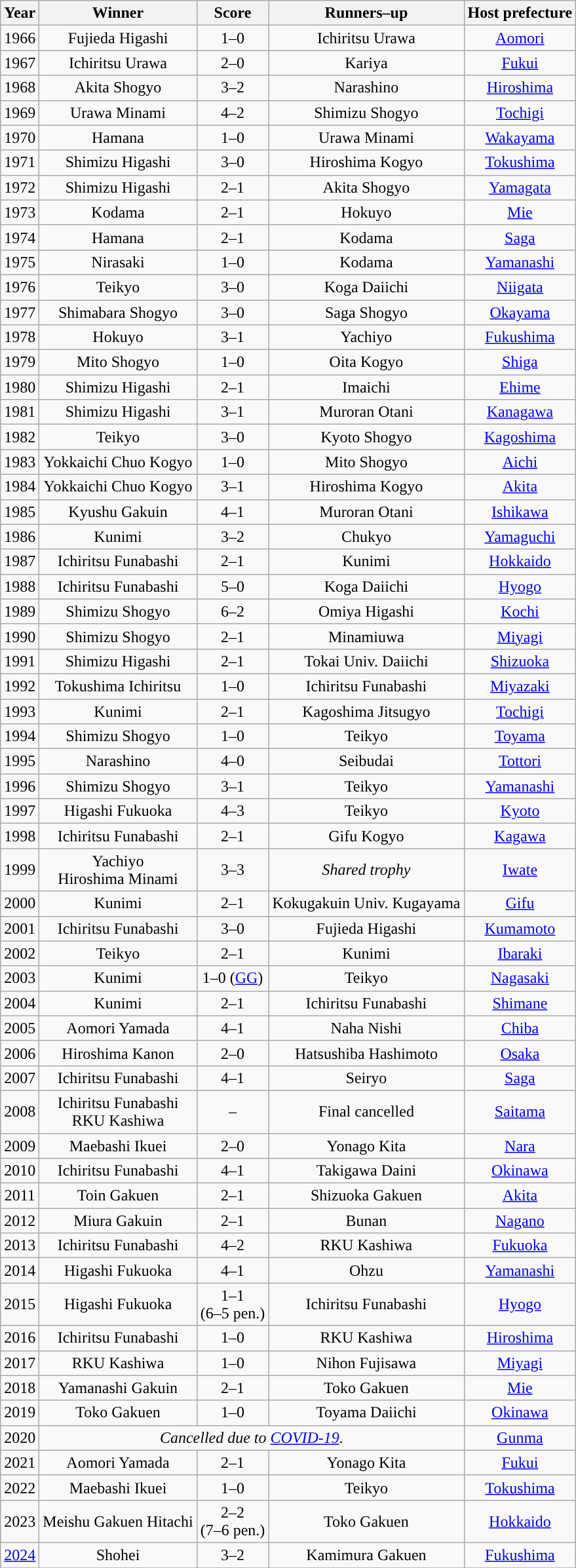<table class="sortable wikitable" style="text-align: center;">
<tr>
<th>Year</th>
<th>Winner</th>
<th>Score</th>
<th>Runners–up</th>
<th>Host prefecture</th>
</tr>
<tr>
<td>1966</td>
<td>Fujieda Higashi</td>
<td>1–0</td>
<td>Ichiritsu Urawa</td>
<td><a href='#'>Aomori</a></td>
</tr>
<tr>
<td>1967</td>
<td>Ichiritsu Urawa</td>
<td>2–0</td>
<td>Kariya</td>
<td><a href='#'>Fukui</a></td>
</tr>
<tr>
<td>1968</td>
<td>Akita Shogyo</td>
<td>3–2</td>
<td>Narashino</td>
<td><a href='#'>Hiroshima</a></td>
</tr>
<tr>
<td>1969</td>
<td>Urawa Minami</td>
<td>4–2</td>
<td>Shimizu Shogyo</td>
<td><a href='#'>Tochigi</a></td>
</tr>
<tr>
<td>1970</td>
<td>Hamana</td>
<td>1–0</td>
<td>Urawa Minami</td>
<td><a href='#'>Wakayama</a></td>
</tr>
<tr>
<td>1971</td>
<td>Shimizu Higashi</td>
<td>3–0</td>
<td>Hiroshima Kogyo</td>
<td><a href='#'>Tokushima</a></td>
</tr>
<tr>
<td>1972</td>
<td>Shimizu Higashi</td>
<td>2–1</td>
<td>Akita Shogyo</td>
<td><a href='#'>Yamagata</a></td>
</tr>
<tr>
<td>1973</td>
<td>Kodama</td>
<td>2–1</td>
<td>Hokuyo</td>
<td><a href='#'>Mie</a></td>
</tr>
<tr>
<td>1974</td>
<td>Hamana</td>
<td>2–1</td>
<td>Kodama</td>
<td><a href='#'>Saga</a></td>
</tr>
<tr>
<td>1975</td>
<td>Nirasaki</td>
<td>1–0</td>
<td>Kodama</td>
<td><a href='#'>Yamanashi</a></td>
</tr>
<tr>
<td>1976</td>
<td>Teikyo</td>
<td>3–0</td>
<td>Koga Daiichi</td>
<td><a href='#'>Niigata</a></td>
</tr>
<tr>
<td>1977</td>
<td>Shimabara Shogyo</td>
<td>3–0</td>
<td>Saga Shogyo</td>
<td><a href='#'>Okayama</a></td>
</tr>
<tr>
<td>1978</td>
<td>Hokuyo</td>
<td>3–1</td>
<td>Yachiyo</td>
<td><a href='#'>Fukushima</a></td>
</tr>
<tr>
<td>1979</td>
<td>Mito Shogyo</td>
<td>1–0</td>
<td>Oita Kogyo</td>
<td><a href='#'>Shiga</a></td>
</tr>
<tr>
<td>1980</td>
<td>Shimizu Higashi</td>
<td>2–1</td>
<td>Imaichi</td>
<td><a href='#'>Ehime</a></td>
</tr>
<tr>
<td>1981</td>
<td>Shimizu Higashi</td>
<td>3–1</td>
<td>Muroran Otani</td>
<td><a href='#'>Kanagawa</a></td>
</tr>
<tr>
<td>1982</td>
<td>Teikyo</td>
<td>3–0</td>
<td>Kyoto Shogyo</td>
<td><a href='#'>Kagoshima</a></td>
</tr>
<tr>
<td>1983</td>
<td>Yokkaichi Chuo Kogyo</td>
<td>1–0</td>
<td>Mito Shogyo</td>
<td><a href='#'>Aichi</a></td>
</tr>
<tr>
<td>1984</td>
<td>Yokkaichi Chuo Kogyo</td>
<td>3–1</td>
<td>Hiroshima Kogyo</td>
<td><a href='#'>Akita</a></td>
</tr>
<tr>
<td>1985</td>
<td>Kyushu Gakuin</td>
<td>4–1</td>
<td>Muroran Otani</td>
<td><a href='#'>Ishikawa</a></td>
</tr>
<tr>
<td>1986</td>
<td>Kunimi</td>
<td>3–2</td>
<td>Chukyo</td>
<td><a href='#'>Yamaguchi</a></td>
</tr>
<tr>
<td>1987</td>
<td>Ichiritsu Funabashi</td>
<td>2–1</td>
<td>Kunimi</td>
<td><a href='#'>Hokkaido</a></td>
</tr>
<tr>
<td>1988</td>
<td>Ichiritsu Funabashi</td>
<td>5–0</td>
<td>Koga Daiichi</td>
<td><a href='#'>Hyogo</a></td>
</tr>
<tr>
<td>1989</td>
<td>Shimizu Shogyo</td>
<td>6–2</td>
<td>Omiya Higashi</td>
<td><a href='#'>Kochi</a></td>
</tr>
<tr>
<td>1990</td>
<td>Shimizu Shogyo</td>
<td>2–1</td>
<td>Minamiuwa</td>
<td><a href='#'>Miyagi</a></td>
</tr>
<tr>
<td>1991</td>
<td>Shimizu Higashi</td>
<td>2–1</td>
<td>Tokai Univ. Daiichi</td>
<td><a href='#'>Shizuoka</a></td>
</tr>
<tr>
<td>1992</td>
<td>Tokushima Ichiritsu</td>
<td>1–0</td>
<td>Ichiritsu Funabashi</td>
<td><a href='#'>Miyazaki</a></td>
</tr>
<tr>
<td>1993</td>
<td>Kunimi</td>
<td>2–1</td>
<td>Kagoshima Jitsugyo</td>
<td><a href='#'>Tochigi</a></td>
</tr>
<tr>
<td>1994</td>
<td>Shimizu Shogyo</td>
<td>1–0</td>
<td>Teikyo</td>
<td><a href='#'>Toyama</a></td>
</tr>
<tr>
<td>1995</td>
<td>Narashino</td>
<td>4–0</td>
<td>Seibudai</td>
<td><a href='#'>Tottori</a></td>
</tr>
<tr>
<td>1996</td>
<td>Shimizu Shogyo</td>
<td>3–1</td>
<td>Teikyo</td>
<td><a href='#'>Yamanashi</a></td>
</tr>
<tr>
<td>1997</td>
<td>Higashi Fukuoka</td>
<td>4–3</td>
<td>Teikyo</td>
<td><a href='#'>Kyoto</a></td>
</tr>
<tr>
<td>1998</td>
<td>Ichiritsu Funabashi</td>
<td>2–1</td>
<td>Gifu Kogyo</td>
<td><a href='#'>Kagawa</a></td>
</tr>
<tr>
<td>1999</td>
<td>Yachiyo<br>Hiroshima Minami</td>
<td>3–3</td>
<td><em>Shared trophy</em></td>
<td><a href='#'>Iwate</a></td>
</tr>
<tr>
<td>2000</td>
<td>Kunimi</td>
<td>2–1</td>
<td>Kokugakuin Univ. Kugayama</td>
<td><a href='#'>Gifu</a></td>
</tr>
<tr>
<td>2001</td>
<td>Ichiritsu Funabashi</td>
<td>3–0</td>
<td>Fujieda Higashi</td>
<td><a href='#'>Kumamoto</a></td>
</tr>
<tr>
<td>2002</td>
<td>Teikyo</td>
<td>2–1</td>
<td>Kunimi</td>
<td><a href='#'>Ibaraki</a></td>
</tr>
<tr>
<td>2003</td>
<td>Kunimi</td>
<td>1–0 (<a href='#'>GG</a>)</td>
<td>Teikyo</td>
<td><a href='#'>Nagasaki</a></td>
</tr>
<tr>
<td>2004</td>
<td>Kunimi</td>
<td>2–1</td>
<td>Ichiritsu Funabashi</td>
<td><a href='#'>Shimane</a></td>
</tr>
<tr>
<td>2005</td>
<td>Aomori Yamada</td>
<td>4–1</td>
<td>Naha Nishi</td>
<td><a href='#'>Chiba</a></td>
</tr>
<tr>
<td>2006</td>
<td>Hiroshima Kanon</td>
<td>2–0</td>
<td>Hatsushiba Hashimoto</td>
<td><a href='#'>Osaka</a></td>
</tr>
<tr>
<td>2007</td>
<td>Ichiritsu Funabashi</td>
<td>4–1</td>
<td>Seiryo</td>
<td><a href='#'>Saga</a></td>
</tr>
<tr>
<td>2008</td>
<td>Ichiritsu Funabashi<br>RKU Kashiwa</td>
<td>–</td>
<td>Final cancelled</td>
<td><a href='#'>Saitama</a></td>
</tr>
<tr>
<td>2009</td>
<td>Maebashi Ikuei</td>
<td>2–0</td>
<td>Yonago Kita</td>
<td><a href='#'>Nara</a></td>
</tr>
<tr>
<td>2010</td>
<td>Ichiritsu Funabashi</td>
<td>4–1</td>
<td>Takigawa Daini</td>
<td><a href='#'>Okinawa</a></td>
</tr>
<tr>
<td>2011</td>
<td>Toin Gakuen</td>
<td>2–1</td>
<td>Shizuoka Gakuen</td>
<td><a href='#'>Akita</a></td>
</tr>
<tr>
<td>2012</td>
<td>Miura Gakuin</td>
<td>2–1</td>
<td>Bunan</td>
<td><a href='#'>Nagano</a></td>
</tr>
<tr>
<td>2013</td>
<td>Ichiritsu Funabashi</td>
<td>4–2</td>
<td>RKU Kashiwa</td>
<td><a href='#'>Fukuoka</a></td>
</tr>
<tr>
<td>2014</td>
<td>Higashi Fukuoka</td>
<td>4–1 </td>
<td>Ohzu</td>
<td><a href='#'>Yamanashi</a></td>
</tr>
<tr>
<td>2015</td>
<td>Higashi Fukuoka</td>
<td>1–1 <br>(6–5 pen.)</td>
<td>Ichiritsu Funabashi</td>
<td><a href='#'>Hyogo</a></td>
</tr>
<tr>
<td>2016</td>
<td>Ichiritsu Funabashi</td>
<td>1–0</td>
<td>RKU Kashiwa</td>
<td><a href='#'>Hiroshima</a></td>
</tr>
<tr>
<td>2017</td>
<td>RKU Kashiwa</td>
<td>1–0</td>
<td>Nihon Fujisawa</td>
<td><a href='#'>Miyagi</a></td>
</tr>
<tr>
<td>2018</td>
<td>Yamanashi Gakuin</td>
<td>2–1</td>
<td>Toko Gakuen</td>
<td><a href='#'>Mie</a></td>
</tr>
<tr>
<td>2019</td>
<td>Toko Gakuen</td>
<td>1–0</td>
<td>Toyama Daiichi</td>
<td><a href='#'>Okinawa</a></td>
</tr>
<tr>
<td>2020</td>
<td align-text="center" colspan="3"><em>Cancelled due to <a href='#'>COVID-19</a>.</em></td>
<td><a href='#'>Gunma</a></td>
</tr>
<tr>
<td>2021</td>
<td>Aomori Yamada</td>
<td>2–1 </td>
<td>Yonago Kita</td>
<td><a href='#'>Fukui</a></td>
</tr>
<tr>
<td>2022</td>
<td>Maebashi Ikuei</td>
<td>1–0</td>
<td>Teikyo</td>
<td><a href='#'>Tokushima</a></td>
</tr>
<tr>
<td>2023</td>
<td>Meishu Gakuen Hitachi</td>
<td>2–2 <br>(7–6 pen.)</td>
<td>Toko Gakuen</td>
<td><a href='#'>Hokkaido</a></td>
</tr>
<tr>
<td><a href='#'>2024</a></td>
<td>Shohei</td>
<td>3–2</td>
<td>Kamimura Gakuen</td>
<td><a href='#'>Fukushima</a></td>
</tr>
<tr>
</tr>
</table>
